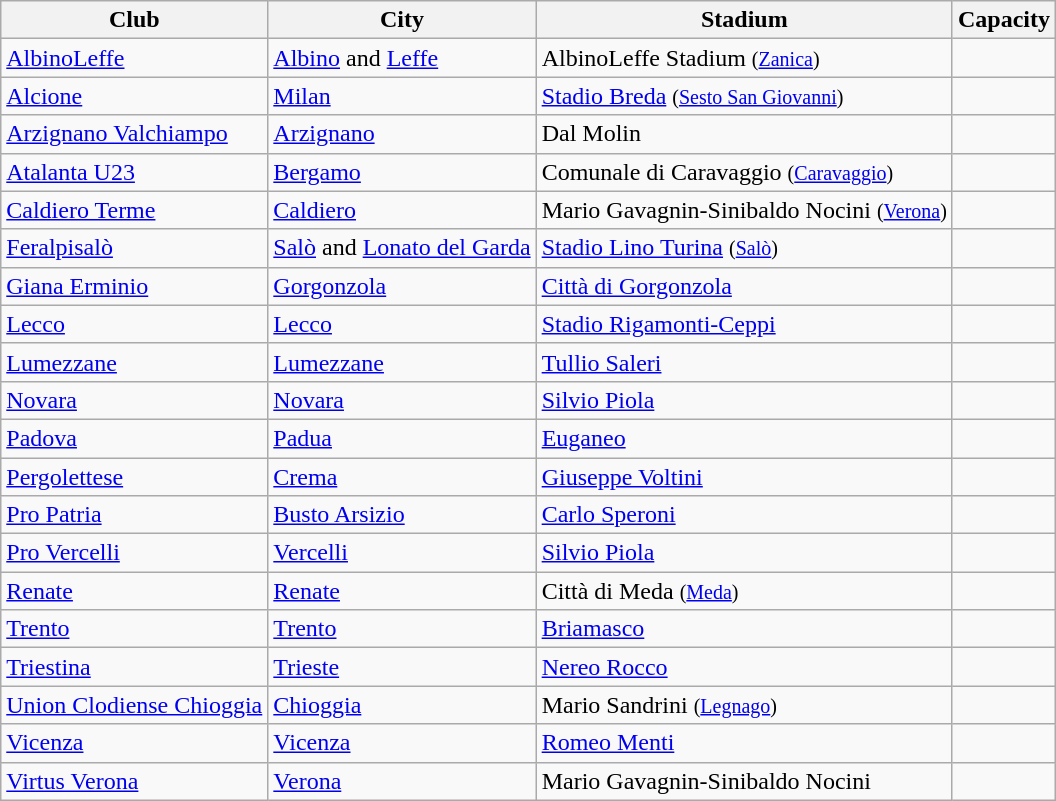<table class="wikitable sortable">
<tr>
<th>Club</th>
<th>City</th>
<th>Stadium</th>
<th>Capacity</th>
</tr>
<tr>
<td><a href='#'>AlbinoLeffe</a></td>
<td><a href='#'>Albino</a> and <a href='#'>Leffe</a></td>
<td>AlbinoLeffe Stadium <small>(<a href='#'>Zanica</a>)</small></td>
<td></td>
</tr>
<tr>
<td><a href='#'>Alcione</a></td>
<td><a href='#'>Milan</a></td>
<td><a href='#'>Stadio Breda</a> <small>(<a href='#'>Sesto San Giovanni</a>)</small></td>
<td></td>
</tr>
<tr>
<td><a href='#'>Arzignano Valchiampo</a></td>
<td><a href='#'>Arzignano</a></td>
<td>Dal Molin</td>
<td></td>
</tr>
<tr>
<td><a href='#'>Atalanta U23</a></td>
<td><a href='#'>Bergamo</a></td>
<td>Comunale di Caravaggio <small>(<a href='#'>Caravaggio</a>)</small></td>
<td></td>
</tr>
<tr>
<td><a href='#'>Caldiero Terme</a></td>
<td><a href='#'>Caldiero</a></td>
<td>Mario Gavagnin-Sinibaldo Nocini <small>(<a href='#'>Verona</a>)</small></td>
<td></td>
</tr>
<tr>
<td><a href='#'>Feralpisalò</a></td>
<td><a href='#'>Salò</a> and <a href='#'>Lonato del Garda</a></td>
<td><a href='#'>Stadio Lino Turina</a> <small>(<a href='#'>Salò</a>)</small></td>
<td></td>
</tr>
<tr>
<td><a href='#'>Giana Erminio</a></td>
<td><a href='#'>Gorgonzola</a></td>
<td><a href='#'>Città di Gorgonzola</a></td>
<td></td>
</tr>
<tr>
<td><a href='#'>Lecco</a></td>
<td><a href='#'>Lecco</a></td>
<td><a href='#'>Stadio Rigamonti-Ceppi</a></td>
<td></td>
</tr>
<tr>
<td><a href='#'>Lumezzane</a></td>
<td><a href='#'>Lumezzane</a></td>
<td><a href='#'>Tullio Saleri</a></td>
<td></td>
</tr>
<tr>
<td><a href='#'>Novara</a></td>
<td><a href='#'>Novara</a></td>
<td><a href='#'>Silvio Piola</a></td>
<td></td>
</tr>
<tr>
<td><a href='#'>Padova</a></td>
<td><a href='#'>Padua</a></td>
<td><a href='#'>Euganeo</a></td>
<td></td>
</tr>
<tr>
<td><a href='#'>Pergolettese</a></td>
<td><a href='#'>Crema</a></td>
<td><a href='#'>Giuseppe Voltini</a></td>
<td></td>
</tr>
<tr>
<td><a href='#'>Pro Patria</a></td>
<td><a href='#'>Busto Arsizio</a></td>
<td><a href='#'>Carlo Speroni</a></td>
<td></td>
</tr>
<tr>
<td><a href='#'>Pro Vercelli</a></td>
<td><a href='#'>Vercelli</a></td>
<td><a href='#'>Silvio Piola</a></td>
<td></td>
</tr>
<tr>
<td><a href='#'>Renate</a></td>
<td><a href='#'>Renate</a></td>
<td>Città di Meda <small>(<a href='#'>Meda</a>)</small></td>
<td></td>
</tr>
<tr>
<td><a href='#'>Trento</a></td>
<td><a href='#'>Trento</a></td>
<td><a href='#'>Briamasco</a></td>
<td></td>
</tr>
<tr>
<td><a href='#'>Triestina</a></td>
<td><a href='#'>Trieste</a></td>
<td><a href='#'>Nereo Rocco</a></td>
<td></td>
</tr>
<tr>
<td><a href='#'>Union Clodiense Chioggia</a></td>
<td><a href='#'>Chioggia</a></td>
<td>Mario Sandrini <small>(<a href='#'>Legnago</a>)</small></td>
<td></td>
</tr>
<tr>
<td><a href='#'>Vicenza</a></td>
<td><a href='#'>Vicenza</a></td>
<td><a href='#'>Romeo Menti</a></td>
<td></td>
</tr>
<tr>
<td><a href='#'>Virtus Verona</a></td>
<td><a href='#'>Verona</a></td>
<td>Mario Gavagnin-Sinibaldo Nocini</td>
<td></td>
</tr>
</table>
